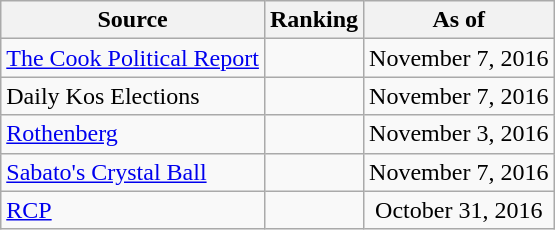<table class="wikitable" style="text-align:center">
<tr>
<th>Source</th>
<th>Ranking</th>
<th>As of</th>
</tr>
<tr>
<td align=left><a href='#'>The Cook Political Report</a></td>
<td></td>
<td>November 7, 2016</td>
</tr>
<tr>
<td align=left>Daily Kos Elections</td>
<td></td>
<td>November 7, 2016</td>
</tr>
<tr>
<td align=left><a href='#'>Rothenberg</a></td>
<td></td>
<td>November 3, 2016</td>
</tr>
<tr>
<td align=left><a href='#'>Sabato's Crystal Ball</a></td>
<td></td>
<td>November 7, 2016</td>
</tr>
<tr>
<td align="left"><a href='#'>RCP</a></td>
<td></td>
<td>October 31, 2016</td>
</tr>
</table>
